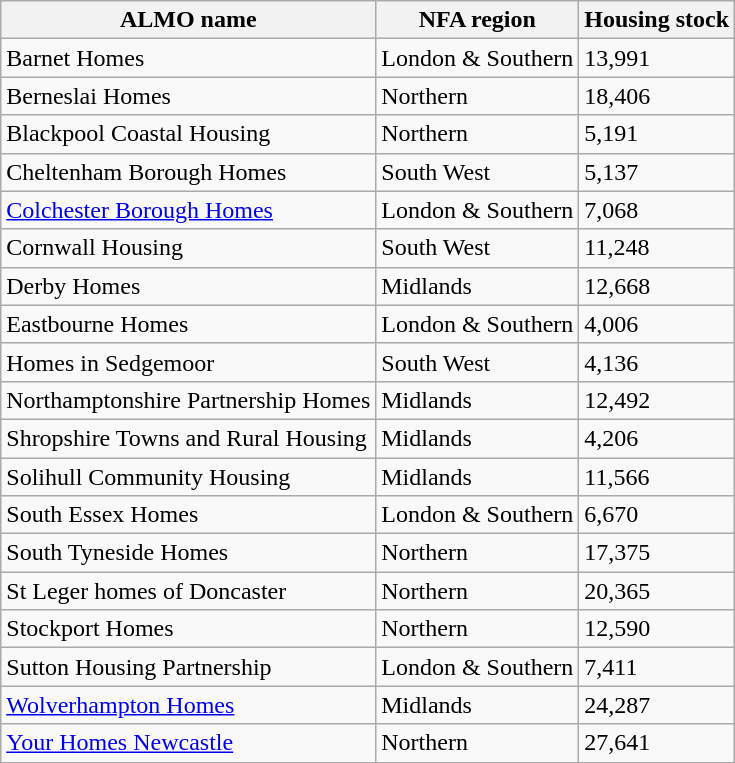<table class="wikitable sortable">
<tr>
<th>ALMO name</th>
<th>NFA region</th>
<th>Housing stock</th>
</tr>
<tr>
<td>Barnet Homes</td>
<td>London & Southern</td>
<td>13,991</td>
</tr>
<tr>
<td>Berneslai Homes</td>
<td>Northern</td>
<td>18,406</td>
</tr>
<tr>
<td>Blackpool Coastal Housing</td>
<td>Northern</td>
<td>5,191</td>
</tr>
<tr>
<td>Cheltenham Borough Homes</td>
<td>South West</td>
<td>5,137</td>
</tr>
<tr>
<td><a href='#'>Colchester Borough Homes</a></td>
<td>London & Southern</td>
<td>7,068</td>
</tr>
<tr>
<td>Cornwall Housing</td>
<td>South West</td>
<td>11,248</td>
</tr>
<tr>
<td>Derby Homes</td>
<td>Midlands</td>
<td>12,668</td>
</tr>
<tr>
<td>Eastbourne Homes</td>
<td>London & Southern</td>
<td>4,006</td>
</tr>
<tr>
<td>Homes in Sedgemoor</td>
<td>South West</td>
<td>4,136</td>
</tr>
<tr>
<td>Northamptonshire Partnership Homes</td>
<td>Midlands</td>
<td>12,492</td>
</tr>
<tr>
<td>Shropshire Towns and Rural Housing</td>
<td>Midlands</td>
<td>4,206</td>
</tr>
<tr>
<td>Solihull Community Housing</td>
<td>Midlands</td>
<td>11,566</td>
</tr>
<tr>
<td>South Essex Homes</td>
<td>London & Southern</td>
<td>6,670</td>
</tr>
<tr>
<td>South Tyneside Homes</td>
<td>Northern</td>
<td>17,375</td>
</tr>
<tr>
<td>St Leger homes of Doncaster</td>
<td>Northern</td>
<td>20,365</td>
</tr>
<tr>
<td>Stockport Homes</td>
<td>Northern</td>
<td>12,590</td>
</tr>
<tr>
<td>Sutton Housing Partnership</td>
<td>London & Southern</td>
<td>7,411</td>
</tr>
<tr>
<td><a href='#'>Wolverhampton Homes</a></td>
<td>Midlands</td>
<td>24,287</td>
</tr>
<tr>
<td><a href='#'>Your Homes Newcastle</a></td>
<td>Northern</td>
<td>27,641</td>
</tr>
</table>
